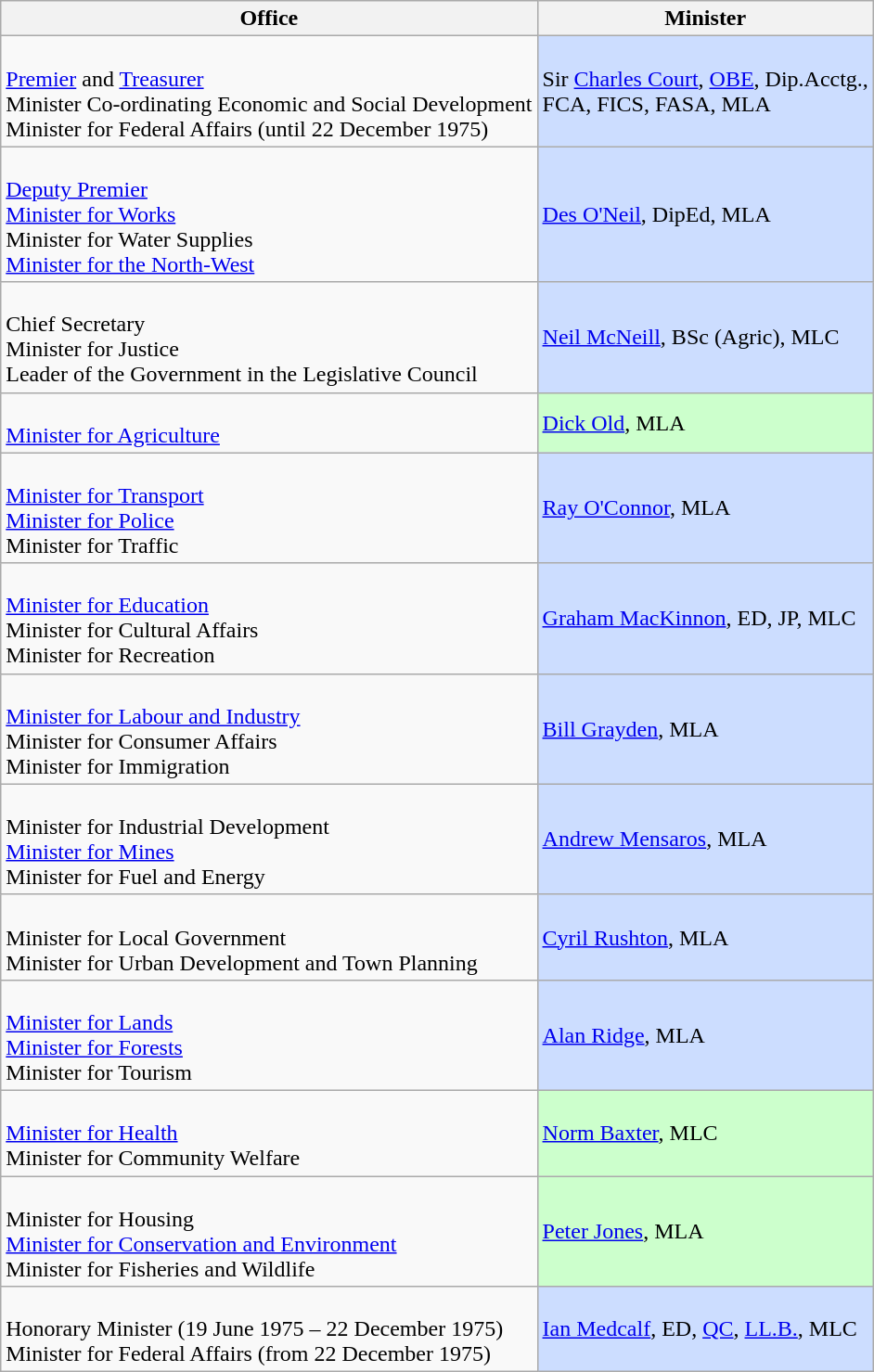<table class="wikitable">
<tr>
<th>Office</th>
<th>Minister</th>
</tr>
<tr>
<td><br><a href='#'>Premier</a> and <a href='#'>Treasurer</a><br>
Minister Co-ordinating Economic and Social Development<br>
Minister for Federal Affairs (until 22 December 1975)</td>
<td style="background:#CCDDFF">Sir <a href='#'>Charles Court</a>, <a href='#'>OBE</a>, Dip.Acctg.,<br>FCA, FICS, FASA, MLA</td>
</tr>
<tr>
<td><br><a href='#'>Deputy Premier</a><br>
<a href='#'>Minister for Works</a><br>
Minister for Water Supplies<br>
<a href='#'>Minister for the North-West</a><br></td>
<td style="background:#CCDDFF"><a href='#'>Des O'Neil</a>, DipEd, MLA</td>
</tr>
<tr>
<td><br>Chief Secretary<br>
Minister for Justice<br>
Leader of the Government in the Legislative Council<br></td>
<td style="background:#CCDDFF"><a href='#'>Neil McNeill</a>, BSc (Agric), MLC</td>
</tr>
<tr>
<td><br><a href='#'>Minister for Agriculture</a><br></td>
<td style="background:#CCFFCC"><a href='#'>Dick Old</a>, MLA</td>
</tr>
<tr>
<td><br><a href='#'>Minister for Transport</a><br>
<a href='#'>Minister for Police</a><br>
Minister for Traffic<br></td>
<td style="background:#CCDDFF"><a href='#'>Ray O'Connor</a>, MLA</td>
</tr>
<tr>
<td><br><a href='#'>Minister for Education</a><br>
Minister for Cultural Affairs<br>
Minister for Recreation<br></td>
<td style="background:#CCDDFF"><a href='#'>Graham MacKinnon</a>, ED, JP, MLC</td>
</tr>
<tr>
<td><br><a href='#'>Minister for Labour and Industry</a><br>
Minister for Consumer Affairs<br>
Minister for Immigration<br></td>
<td style="background:#CCDDFF"><a href='#'>Bill Grayden</a>, MLA</td>
</tr>
<tr>
<td><br>Minister for Industrial Development<br>
<a href='#'>Minister for Mines</a><br>
Minister for Fuel and Energy</td>
<td style="background:#CCDDFF"><a href='#'>Andrew Mensaros</a>, MLA</td>
</tr>
<tr>
<td><br>Minister for Local Government<br>
Minister for Urban Development and Town Planning<br></td>
<td style="background:#CCDDFF"><a href='#'>Cyril Rushton</a>, MLA</td>
</tr>
<tr>
<td><br><a href='#'>Minister for Lands</a><br>
<a href='#'>Minister for Forests</a><br>
Minister for Tourism<br></td>
<td style="background:#CCDDFF"><a href='#'>Alan Ridge</a>, MLA</td>
</tr>
<tr>
<td><br><a href='#'>Minister for Health</a><br>
Minister for Community Welfare<br></td>
<td style="background:#CCFFCC"><a href='#'>Norm Baxter</a>, MLC</td>
</tr>
<tr>
<td><br>Minister for Housing<br>
<a href='#'>Minister for Conservation and Environment</a><br>
Minister for Fisheries and Wildlife<br></td>
<td style="background:#CCFFCC"><a href='#'>Peter Jones</a>, MLA</td>
</tr>
<tr>
<td><br>Honorary Minister (19 June 1975 – 22 December 1975)<br>
Minister for Federal Affairs (from 22 December 1975)</td>
<td style="background:#CCDDFF"><a href='#'>Ian Medcalf</a>, ED, <a href='#'>QC</a>, <a href='#'>LL.B.</a>, MLC</td>
</tr>
</table>
